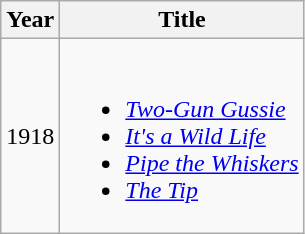<table class="wikitable sortable">
<tr>
<th>Year</th>
<th>Title</th>
</tr>
<tr>
<td>1918</td>
<td><br><ul><li><em><a href='#'>Two-Gun Gussie</a></em></li><li><em><a href='#'>It's a Wild Life</a></em></li><li><em><a href='#'>Pipe the Whiskers</a></em></li><li><em><a href='#'>The Tip</a></em></li></ul></td>
</tr>
</table>
